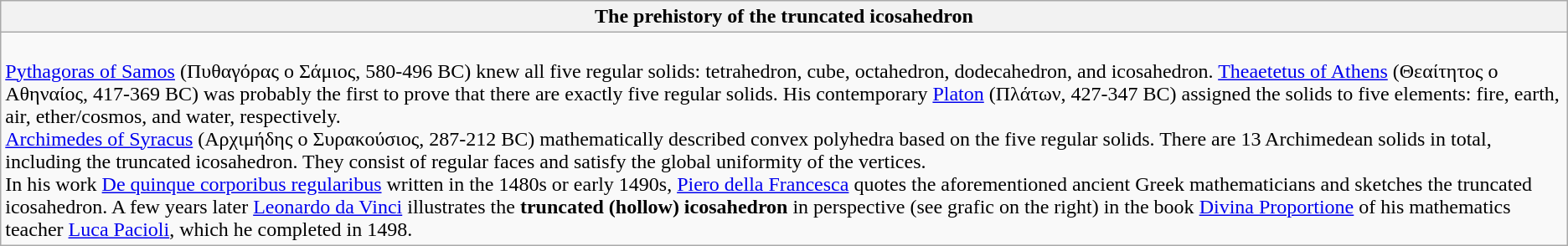<table class="wikitable mw-collapsible mw-collapsed">
<tr>
<th colspan="2">The prehistory of the truncated icosahedron</th>
</tr>
<tr>
<td><br><a href='#'>Pythagoras of Samos</a> (Πυθαγόρας ο Σάμιος, 580-496 BC) knew all five regular solids: tetrahedron, cube, octahedron, dodecahedron, and icosahedron.
<a href='#'>Theaetetus of Athens</a> (Θεαίτητος ο Αθηναίος, 417-369 BC) was probably the first to prove that there are exactly five regular solids.
His contemporary <a href='#'>Platon</a> (Πλάτων, 427-347 BC) assigned the solids to five elements: fire, earth, air, ether/cosmos, and water, respectively.<br><a href='#'>Archimedes of Syracus</a> (Αρχιμήδης ο Συρακούσιος, 287-212 BC) mathematically described convex polyhedra based on the five regular solids. There are 13 Archimedean solids in total, including the truncated icosahedron. They consist of regular faces and satisfy the global uniformity of the vertices.<br>In his work <a href='#'>De quinque corporibus regularibus</a> written in the 1480s or early 1490s, <a href='#'>Piero della Francesca</a> quotes the aforementioned ancient Greek mathematicians and sketches the truncated icosahedron. A few years later <a href='#'>Leonardo da Vinci</a> illustrates the <strong>truncated (hollow) icosahedron</strong> in perspective (see grafic on the right) in the book <a href='#'>Divina Proportione</a> of his mathematics teacher <a href='#'>Luca Pacioli</a>, which he completed in 1498.</td>
</tr>
</table>
